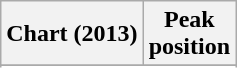<table class="wikitable sortable">
<tr>
<th>Chart (2013)</th>
<th>Peak<br>position</th>
</tr>
<tr>
</tr>
<tr>
</tr>
</table>
